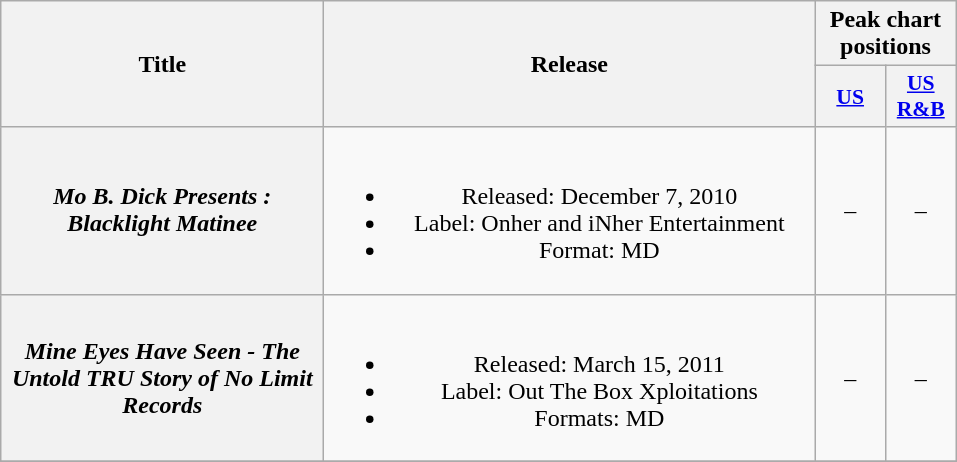<table class="wikitable plainrowheaders" style="text-align:center;">
<tr>
<th scope="col" rowspan="2" style="width:13em;">Title</th>
<th scope="col" rowspan="2" style="width:20em;">Release</th>
<th scope="col" colspan="2">Peak chart positions</th>
</tr>
<tr>
<th scope="col" style="width:2.8em;font-size:90%;"><a href='#'>US</a></th>
<th scope="col" style="width:2.8em;font-size:90%;"><a href='#'>US<br>R&B</a></th>
</tr>
<tr>
<th scope="row"><em>Mo B. Dick Presents : Blacklight Matinee </em></th>
<td><br><ul><li>Released: December 7, 2010</li><li>Label: Onher and iNher Entertainment</li><li>Format: MD</li></ul></td>
<td>–</td>
<td>–</td>
</tr>
<tr>
<th scope="row"><em>Mine Eyes Have Seen - The Untold TRU Story of No Limit Records</em></th>
<td><br><ul><li>Released: March 15, 2011</li><li>Label: Out The Box Xploitations</li><li>Formats: MD</li></ul></td>
<td>–</td>
<td>–</td>
</tr>
<tr>
</tr>
</table>
